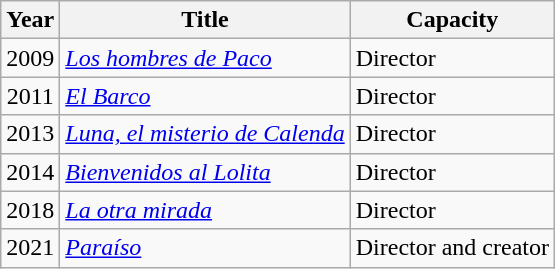<table class="wikitable sortable">
<tr>
<th>Year</th>
<th>Title</th>
<th>Capacity</th>
</tr>
<tr>
<td align = "center">2009</td>
<td><em><a href='#'>Los hombres de Paco</a></em></td>
<td>Director</td>
</tr>
<tr>
<td align = "center">2011</td>
<td><a href='#'><em>El Barco</em></a></td>
<td>Director</td>
</tr>
<tr>
<td align = "center">2013</td>
<td><em><a href='#'>Luna, el misterio de Calenda</a></em></td>
<td>Director</td>
</tr>
<tr>
<td align = "center">2014</td>
<td><em><a href='#'>Bienvenidos al Lolita</a></em></td>
<td>Director</td>
</tr>
<tr>
<td align = "center">2018</td>
<td><em><a href='#'>La otra mirada</a></em></td>
<td>Director</td>
</tr>
<tr>
<td align = "center">2021</td>
<td><em><a href='#'>Paraíso</a></em></td>
<td>Director and creator</td>
</tr>
</table>
